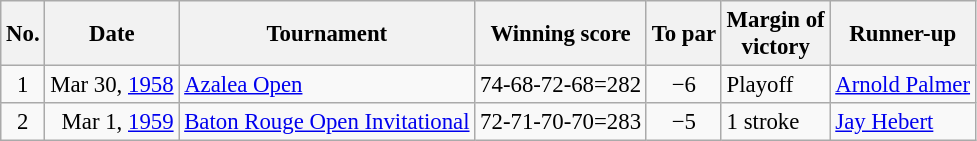<table class="wikitable" style="font-size:95%;">
<tr>
<th>No.</th>
<th>Date</th>
<th>Tournament</th>
<th>Winning score</th>
<th>To par</th>
<th>Margin of<br>victory</th>
<th>Runner-up</th>
</tr>
<tr>
<td align=center>1</td>
<td align=right>Mar 30, <a href='#'>1958</a></td>
<td><a href='#'>Azalea Open</a></td>
<td>74-68-72-68=282</td>
<td align=center>−6</td>
<td>Playoff</td>
<td> <a href='#'>Arnold Palmer</a></td>
</tr>
<tr>
<td align=center>2</td>
<td align=right>Mar 1, <a href='#'>1959</a></td>
<td><a href='#'>Baton Rouge Open Invitational</a></td>
<td>72-71-70-70=283</td>
<td align=center>−5</td>
<td>1 stroke</td>
<td> <a href='#'>Jay Hebert</a></td>
</tr>
</table>
